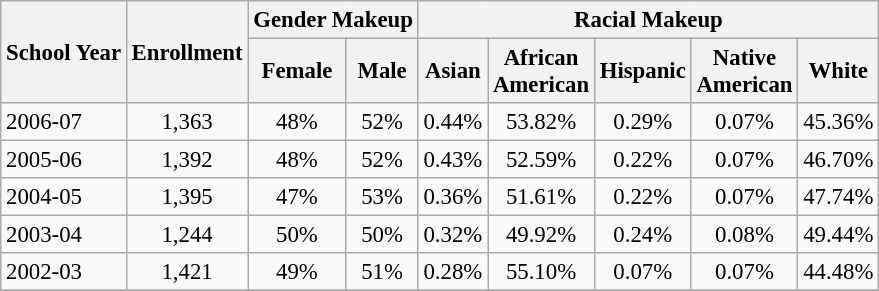<table class="wikitable" style="font-size: 95%;">
<tr>
<th rowspan="2">School Year</th>
<th rowspan="2">Enrollment</th>
<th colspan="2">Gender Makeup</th>
<th colspan="5">Racial Makeup</th>
</tr>
<tr>
<th>Female</th>
<th>Male</th>
<th>Asian</th>
<th>African <br>American</th>
<th>Hispanic</th>
<th>Native <br>American</th>
<th>White</th>
</tr>
<tr>
<td align="left">2006-07</td>
<td align="center">1,363</td>
<td align="center">48%</td>
<td align="center">52%</td>
<td align="center">0.44%</td>
<td align="center">53.82%</td>
<td align="center">0.29%</td>
<td align="center">0.07%</td>
<td align="center">45.36%</td>
</tr>
<tr>
<td align="left">2005-06</td>
<td align="center">1,392</td>
<td align="center">48%</td>
<td align="center">52%</td>
<td align="center">0.43%</td>
<td align="center">52.59%</td>
<td align="center">0.22%</td>
<td align="center">0.07%</td>
<td align="center">46.70%</td>
</tr>
<tr>
<td align="left">2004-05</td>
<td align="center">1,395</td>
<td align="center">47%</td>
<td align="center">53%</td>
<td align="center">0.36%</td>
<td align="center">51.61%</td>
<td align="center">0.22%</td>
<td align="center">0.07%</td>
<td align="center">47.74%</td>
</tr>
<tr>
<td align="left">2003-04</td>
<td align="center">1,244</td>
<td align="center">50%</td>
<td align="center">50%</td>
<td align="center">0.32%</td>
<td align="center">49.92%</td>
<td align="center">0.24%</td>
<td align="center">0.08%</td>
<td align="center">49.44%</td>
</tr>
<tr>
<td align="left">2002-03</td>
<td align="center">1,421</td>
<td align="center">49%</td>
<td align="center">51%</td>
<td align="center">0.28%</td>
<td align="center">55.10%</td>
<td align="center">0.07%</td>
<td align="center">0.07%</td>
<td align="center">44.48%</td>
</tr>
<tr>
</tr>
</table>
